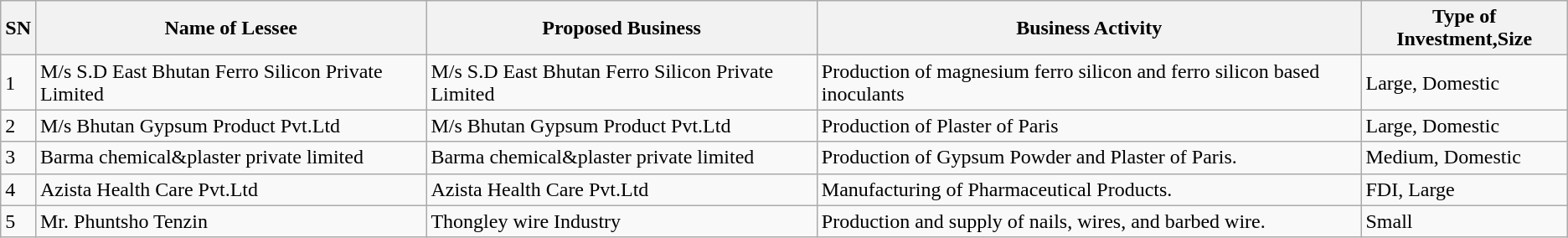<table class="wikitable">
<tr>
<th>SN</th>
<th>Name of Lessee</th>
<th>Proposed Business</th>
<th>Business Activity</th>
<th>Type of Investment,Size</th>
</tr>
<tr>
<td>1</td>
<td>M/s S.D East Bhutan Ferro Silicon Private Limited</td>
<td>M/s S.D East Bhutan Ferro Silicon Private Limited</td>
<td>Production of magnesium ferro silicon and ferro silicon based inoculants</td>
<td>Large, Domestic</td>
</tr>
<tr>
<td>2</td>
<td>M/s Bhutan Gypsum Product Pvt.Ltd</td>
<td>M/s Bhutan Gypsum Product Pvt.Ltd</td>
<td>Production of Plaster of Paris</td>
<td>Large, Domestic</td>
</tr>
<tr>
<td>3</td>
<td>Barma chemical&plaster private limited</td>
<td>Barma chemical&plaster private limited</td>
<td>Production of Gypsum Powder and Plaster of Paris.</td>
<td>Medium, Domestic</td>
</tr>
<tr>
<td>4</td>
<td>Azista Health Care Pvt.Ltd</td>
<td>Azista Health Care Pvt.Ltd</td>
<td>Manufacturing of Pharmaceutical Products.</td>
<td>FDI, Large</td>
</tr>
<tr>
<td>5</td>
<td>Mr. Phuntsho Tenzin</td>
<td>Thongley wire Industry</td>
<td>Production and supply of nails, wires, and barbed wire.</td>
<td>Small</td>
</tr>
</table>
